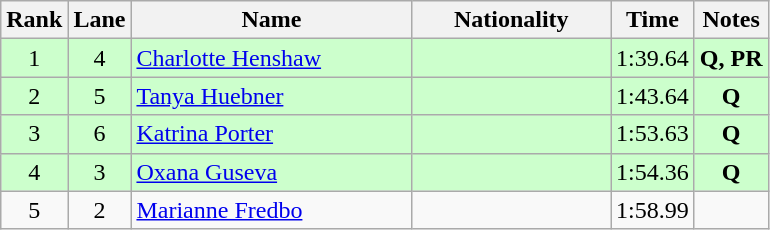<table class="wikitable sortable" style="text-align:center">
<tr>
<th>Rank</th>
<th>Lane</th>
<th style="width:180px">Name</th>
<th style="width:125px">Nationality</th>
<th>Time</th>
<th>Notes</th>
</tr>
<tr style="background:#cfc;">
<td>1</td>
<td>4</td>
<td style="text-align:left;"><a href='#'>Charlotte Henshaw</a></td>
<td style="text-align:left;"></td>
<td>1:39.64</td>
<td><strong>Q, PR</strong></td>
</tr>
<tr style="background:#cfc;">
<td>2</td>
<td>5</td>
<td style="text-align:left;"><a href='#'>Tanya Huebner</a></td>
<td style="text-align:left;"></td>
<td>1:43.64</td>
<td><strong>Q</strong></td>
</tr>
<tr style="background:#cfc;">
<td>3</td>
<td>6</td>
<td style="text-align:left;"><a href='#'>Katrina Porter</a></td>
<td style="text-align:left;"></td>
<td>1:53.63</td>
<td><strong>Q</strong></td>
</tr>
<tr style="background:#cfc;">
<td>4</td>
<td>3</td>
<td style="text-align:left;"><a href='#'>Oxana Guseva</a></td>
<td style="text-align:left;"></td>
<td>1:54.36</td>
<td><strong>Q</strong></td>
</tr>
<tr>
<td>5</td>
<td>2</td>
<td style="text-align:left;"><a href='#'>Marianne Fredbo</a></td>
<td style="text-align:left;"></td>
<td>1:58.99</td>
<td></td>
</tr>
</table>
